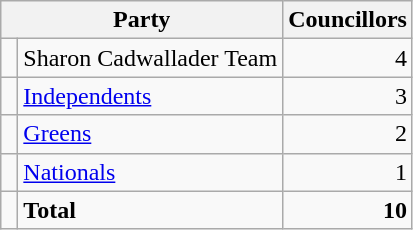<table class="wikitable">
<tr>
<th colspan="2">Party</th>
<th>Councillors</th>
</tr>
<tr>
<td> </td>
<td>Sharon Cadwallader Team</td>
<td align=right>4</td>
</tr>
<tr>
<td> </td>
<td><a href='#'>Independents</a></td>
<td align=right>3</td>
</tr>
<tr>
<td> </td>
<td><a href='#'>Greens</a></td>
<td align=right>2</td>
</tr>
<tr>
<td> </td>
<td><a href='#'>Nationals</a></td>
<td align=right>1</td>
</tr>
<tr>
<td></td>
<td><strong>Total</strong></td>
<td align=right><strong>10</strong></td>
</tr>
</table>
